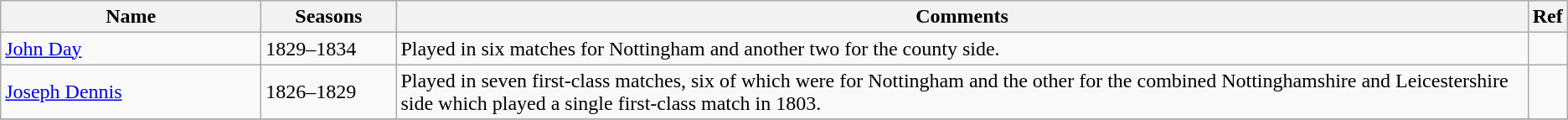<table class="wikitable">
<tr>
<th style="width:200px">Name</th>
<th style="width: 100px">Seasons</th>
<th>Comments</th>
<th>Ref</th>
</tr>
<tr>
<td><a href='#'>John Day</a></td>
<td>1829–1834</td>
<td>Played in six matches for Nottingham and another two for the county side.</td>
<td></td>
</tr>
<tr>
<td><a href='#'>Joseph Dennis</a></td>
<td>1826–1829</td>
<td>Played in seven first-class matches, six of which were for Nottingham and the other for the combined Nottinghamshire and Leicestershire side which played a single first-class match in 1803.</td>
<td></td>
</tr>
<tr>
</tr>
</table>
